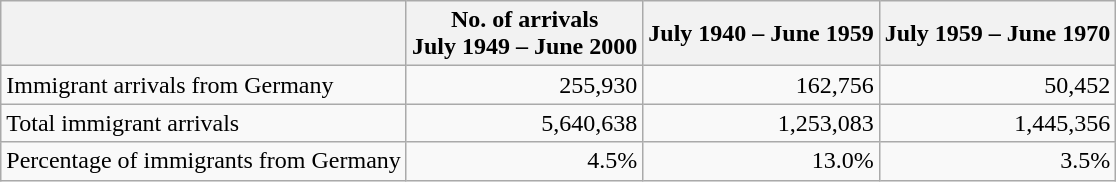<table class="wikitable">
<tr>
<th> </th>
<th>No. of arrivals<br>July 1949 – June 2000</th>
<th>July 1940 – June 1959</th>
<th>July 1959 – June 1970</th>
</tr>
<tr>
<td>Immigrant arrivals from Germany</td>
<td align=right>255,930</td>
<td align=right>162,756</td>
<td align=right>50,452</td>
</tr>
<tr>
<td>Total immigrant arrivals</td>
<td align=right>5,640,638</td>
<td align=right>1,253,083</td>
<td align=right>1,445,356</td>
</tr>
<tr>
<td>Percentage of immigrants from Germany</td>
<td align=right>4.5%</td>
<td align=right>13.0%</td>
<td align=right>3.5%</td>
</tr>
</table>
